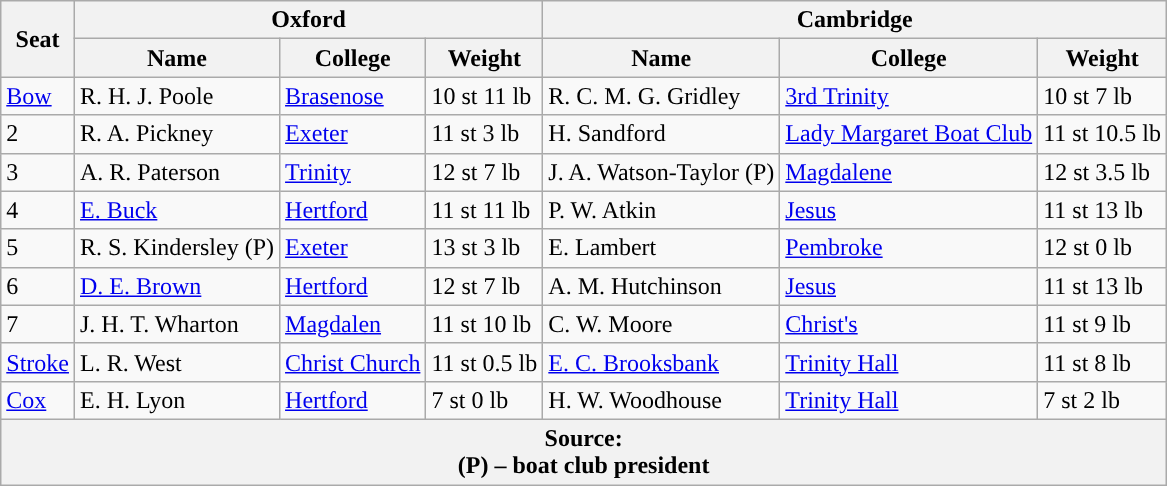<table class="wikitable">
<tr>
<th rowspan="2" scope="col">Seat</th>
<th colspan="3" scope="col">Oxford <br> </th>
<th colspan="3" scope="col">Cambridge <br> </th>
</tr>
<tr>
<th>Name</th>
<th>College</th>
<th>Weight</th>
<th>Name</th>
<th>College</th>
<th>Weight</th>
</tr>
<tr>
<td><a href='#'>Bow</a></td>
<td>R. H. J. Poole</td>
<td><a href='#'>Brasenose</a></td>
<td>10 st 11 lb</td>
<td>R. C. M. G. Gridley</td>
<td><a href='#'>3rd Trinity</a></td>
<td>10 st 7 lb</td>
</tr>
<tr>
<td>2</td>
<td>R. A. Pickney</td>
<td><a href='#'>Exeter</a></td>
<td>11 st 3 lb</td>
<td>H. Sandford</td>
<td><a href='#'>Lady Margaret Boat Club</a></td>
<td>11 st 10.5 lb</td>
</tr>
<tr>
<td>3</td>
<td>A. R. Paterson</td>
<td><a href='#'>Trinity</a></td>
<td>12 st 7 lb</td>
<td>J. A. Watson-Taylor (P)</td>
<td><a href='#'>Magdalene</a></td>
<td>12 st 3.5 lb</td>
</tr>
<tr>
<td>4</td>
<td><a href='#'>E. Buck</a></td>
<td><a href='#'>Hertford</a></td>
<td>11 st 11 lb</td>
<td>P. W. Atkin</td>
<td><a href='#'>Jesus</a></td>
<td>11 st 13 lb</td>
</tr>
<tr>
<td>5</td>
<td>R. S. Kindersley (P)</td>
<td><a href='#'>Exeter</a></td>
<td>13 st 3 lb</td>
<td>E. Lambert</td>
<td><a href='#'>Pembroke</a></td>
<td>12 st 0 lb</td>
</tr>
<tr>
<td>6</td>
<td><a href='#'>D. E. Brown</a></td>
<td><a href='#'>Hertford</a></td>
<td>12 st 7 lb</td>
<td>A. M. Hutchinson</td>
<td><a href='#'>Jesus</a></td>
<td>11 st 13 lb</td>
</tr>
<tr>
<td>7</td>
<td>J. H. T. Wharton</td>
<td><a href='#'>Magdalen</a></td>
<td>11 st 10 lb</td>
<td>C. W. Moore</td>
<td><a href='#'>Christ's</a></td>
<td>11 st 9 lb</td>
</tr>
<tr>
<td><a href='#'>Stroke</a></td>
<td>L. R. West</td>
<td><a href='#'>Christ Church</a></td>
<td>11 st 0.5 lb</td>
<td><a href='#'>E. C. Brooksbank</a></td>
<td><a href='#'>Trinity Hall</a></td>
<td>11 st 8 lb</td>
</tr>
<tr>
<td><a href='#'>Cox</a></td>
<td>E. H. Lyon</td>
<td><a href='#'>Hertford</a></td>
<td>7 st 0 lb</td>
<td>H. W. Woodhouse</td>
<td><a href='#'>Trinity Hall</a></td>
<td>7 st 2 lb</td>
</tr>
<tr>
<th colspan="7">Source:<br>(P) – boat club president</th>
</tr>
</table>
